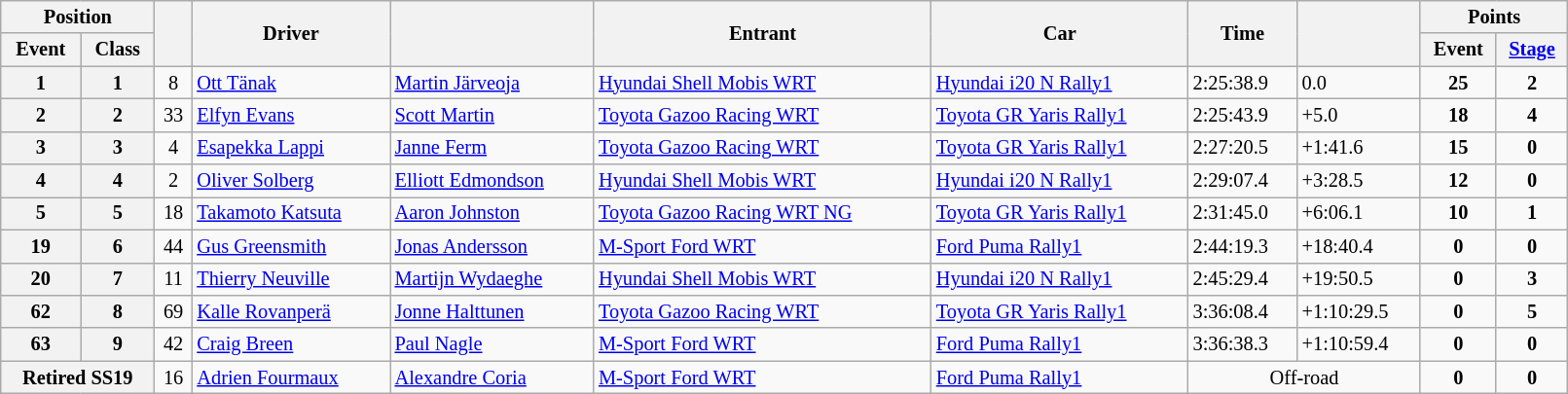<table class="wikitable" width=85% style="font-size:85%">
<tr>
<th colspan="2">Position</th>
<th rowspan="2"></th>
<th rowspan="2">Driver</th>
<th rowspan="2"></th>
<th rowspan="2">Entrant</th>
<th rowspan="2">Car</th>
<th rowspan="2">Time</th>
<th rowspan="2"></th>
<th colspan="2">Points</th>
</tr>
<tr>
<th>Event</th>
<th>Class</th>
<th>Event</th>
<th><a href='#'>Stage</a></th>
</tr>
<tr>
<th>1</th>
<th>1</th>
<td align="center">8</td>
<td><a href='#'>Ott Tänak</a></td>
<td><a href='#'>Martin Järveoja</a></td>
<td><a href='#'>Hyundai Shell Mobis WRT</a></td>
<td><a href='#'>Hyundai i20 N Rally1</a></td>
<td>2:25:38.9</td>
<td>0.0</td>
<td align="center"><strong>25</strong></td>
<td align="center"><strong>2</strong></td>
</tr>
<tr>
<th>2</th>
<th>2</th>
<td align="center">33</td>
<td><a href='#'>Elfyn Evans</a></td>
<td><a href='#'>Scott Martin</a></td>
<td><a href='#'>Toyota Gazoo Racing WRT</a></td>
<td><a href='#'>Toyota GR Yaris Rally1</a></td>
<td>2:25:43.9</td>
<td>+5.0</td>
<td align="center"><strong>18</strong></td>
<td align="center"><strong>4</strong></td>
</tr>
<tr>
<th>3</th>
<th>3</th>
<td align="center">4</td>
<td><a href='#'>Esapekka Lappi</a></td>
<td><a href='#'>Janne Ferm</a></td>
<td><a href='#'>Toyota Gazoo Racing WRT</a></td>
<td><a href='#'>Toyota GR Yaris Rally1</a></td>
<td>2:27:20.5</td>
<td>+1:41.6</td>
<td align="center"><strong>15</strong></td>
<td align="center"><strong>0</strong></td>
</tr>
<tr>
<th>4</th>
<th>4</th>
<td align="center">2</td>
<td><a href='#'>Oliver Solberg</a></td>
<td><a href='#'>Elliott Edmondson</a></td>
<td><a href='#'>Hyundai Shell Mobis WRT</a></td>
<td><a href='#'>Hyundai i20 N Rally1</a></td>
<td>2:29:07.4</td>
<td>+3:28.5</td>
<td align="center"><strong>12</strong></td>
<td align="center"><strong>0</strong></td>
</tr>
<tr>
<th>5</th>
<th>5</th>
<td align="center">18</td>
<td><a href='#'>Takamoto Katsuta</a></td>
<td><a href='#'>Aaron Johnston</a></td>
<td><a href='#'>Toyota Gazoo Racing WRT NG</a></td>
<td><a href='#'>Toyota GR Yaris Rally1</a></td>
<td>2:31:45.0</td>
<td>+6:06.1</td>
<td align="center"><strong>10</strong></td>
<td align="center"><strong>1</strong></td>
</tr>
<tr>
<th>19</th>
<th>6</th>
<td align="center">44</td>
<td><a href='#'>Gus Greensmith</a></td>
<td><a href='#'>Jonas Andersson</a></td>
<td><a href='#'>M-Sport Ford WRT</a></td>
<td><a href='#'>Ford Puma Rally1</a></td>
<td>2:44:19.3</td>
<td>+18:40.4</td>
<td align="center"><strong>0</strong></td>
<td align="center"><strong>0</strong></td>
</tr>
<tr>
<th>20</th>
<th>7</th>
<td align="center">11</td>
<td><a href='#'>Thierry Neuville</a></td>
<td><a href='#'>Martijn Wydaeghe</a></td>
<td><a href='#'>Hyundai Shell Mobis WRT</a></td>
<td><a href='#'>Hyundai i20 N Rally1</a></td>
<td>2:45:29.4</td>
<td>+19:50.5</td>
<td align="center"><strong>0</strong></td>
<td align="center"><strong>3</strong></td>
</tr>
<tr>
<th>62</th>
<th>8</th>
<td align="center">69</td>
<td><a href='#'>Kalle Rovanperä</a></td>
<td><a href='#'>Jonne Halttunen</a></td>
<td><a href='#'>Toyota Gazoo Racing WRT</a></td>
<td><a href='#'>Toyota GR Yaris Rally1</a></td>
<td>3:36:08.4</td>
<td>+1:10:29.5</td>
<td align="center"><strong>0</strong></td>
<td align="center"><strong>5</strong></td>
</tr>
<tr>
<th>63</th>
<th>9</th>
<td align="center">42</td>
<td><a href='#'>Craig Breen</a></td>
<td><a href='#'>Paul Nagle</a></td>
<td><a href='#'>M-Sport Ford WRT</a></td>
<td><a href='#'>Ford Puma Rally1</a></td>
<td>3:36:38.3</td>
<td>+1:10:59.4</td>
<td align="center"><strong>0</strong></td>
<td align="center"><strong>0</strong></td>
</tr>
<tr>
<th colspan="2">Retired SS19</th>
<td align="center">16</td>
<td><a href='#'>Adrien Fourmaux</a></td>
<td><a href='#'>Alexandre Coria</a></td>
<td><a href='#'>M-Sport Ford WRT</a></td>
<td><a href='#'>Ford Puma Rally1</a></td>
<td colspan="2" align="center">Off-road</td>
<td align="center"><strong>0</strong></td>
<td align="center"><strong>0</strong></td>
</tr>
</table>
